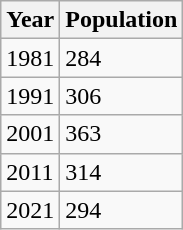<table class="wikitable">
<tr>
<th>Year</th>
<th>Population</th>
</tr>
<tr>
<td>1981</td>
<td>284</td>
</tr>
<tr>
<td>1991</td>
<td>306</td>
</tr>
<tr>
<td>2001</td>
<td>363</td>
</tr>
<tr>
<td>2011</td>
<td>314</td>
</tr>
<tr>
<td>2021</td>
<td>294</td>
</tr>
</table>
